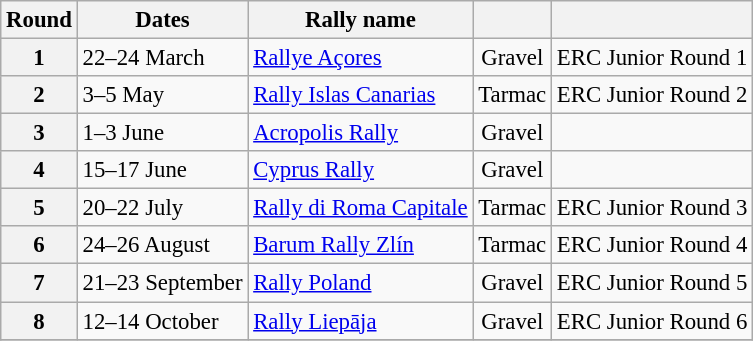<table class="wikitable" style="font-size: 95%">
<tr>
<th>Round</th>
<th>Dates</th>
<th>Rally name</th>
<th></th>
<th></th>
</tr>
<tr>
<th>1</th>
<td>22–24 March</td>
<td> <a href='#'>Rallye Açores</a></td>
<td align="center">Gravel</td>
<td>ERC Junior Round 1</td>
</tr>
<tr>
<th>2</th>
<td>3–5 May</td>
<td> <a href='#'>Rally Islas Canarias</a></td>
<td align="center">Tarmac</td>
<td>ERC Junior Round 2</td>
</tr>
<tr>
<th>3</th>
<td>1–3 June</td>
<td> <a href='#'>Acropolis Rally</a></td>
<td align="center">Gravel</td>
<td></td>
</tr>
<tr>
<th>4</th>
<td>15–17 June</td>
<td> <a href='#'>Cyprus Rally</a></td>
<td align="center">Gravel</td>
<td></td>
</tr>
<tr>
<th>5</th>
<td>20–22 July</td>
<td> <a href='#'>Rally di Roma Capitale</a></td>
<td align="center">Tarmac</td>
<td>ERC Junior Round 3</td>
</tr>
<tr>
<th>6</th>
<td>24–26 August</td>
<td> <a href='#'>Barum Rally Zlín</a></td>
<td align="center">Tarmac</td>
<td>ERC Junior Round 4</td>
</tr>
<tr>
<th>7</th>
<td>21–23 September</td>
<td> <a href='#'>Rally Poland</a></td>
<td align="center">Gravel</td>
<td>ERC Junior Round 5</td>
</tr>
<tr>
<th>8</th>
<td>12–14 October</td>
<td> <a href='#'>Rally Liepāja</a></td>
<td align="center">Gravel</td>
<td>ERC Junior Round 6</td>
</tr>
<tr>
</tr>
</table>
